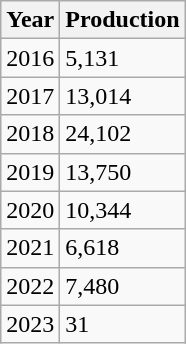<table class="wikitable">
<tr>
<th>Year</th>
<th>Production</th>
</tr>
<tr>
<td>2016</td>
<td>5,131</td>
</tr>
<tr>
<td>2017</td>
<td>13,014</td>
</tr>
<tr>
<td>2018</td>
<td>24,102</td>
</tr>
<tr>
<td>2019</td>
<td>13,750</td>
</tr>
<tr>
<td>2020</td>
<td>10,344</td>
</tr>
<tr>
<td>2021</td>
<td>6,618</td>
</tr>
<tr>
<td>2022</td>
<td>7,480</td>
</tr>
<tr>
<td>2023</td>
<td>31</td>
</tr>
</table>
